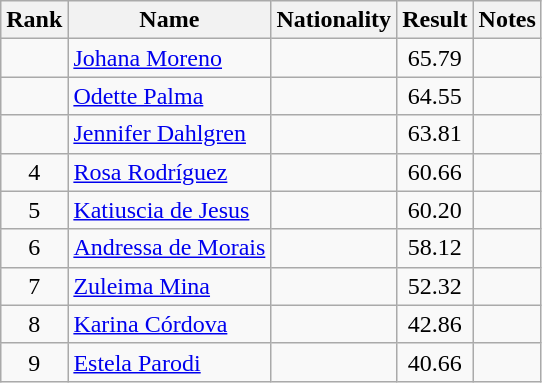<table class="wikitable sortable" style="text-align:center">
<tr>
<th>Rank</th>
<th>Name</th>
<th>Nationality</th>
<th>Result</th>
<th>Notes</th>
</tr>
<tr>
<td></td>
<td align=left><a href='#'>Johana Moreno</a></td>
<td align=left></td>
<td>65.79</td>
<td></td>
</tr>
<tr>
<td></td>
<td align=left><a href='#'>Odette Palma</a></td>
<td align=left></td>
<td>64.55</td>
<td></td>
</tr>
<tr>
<td></td>
<td align=left><a href='#'>Jennifer Dahlgren</a></td>
<td align=left></td>
<td>63.81</td>
<td></td>
</tr>
<tr>
<td>4</td>
<td align=left><a href='#'>Rosa Rodríguez</a></td>
<td align=left></td>
<td>60.66</td>
<td></td>
</tr>
<tr>
<td>5</td>
<td align=left><a href='#'>Katiuscia de Jesus</a></td>
<td align=left></td>
<td>60.20</td>
<td></td>
</tr>
<tr>
<td>6</td>
<td align=left><a href='#'>Andressa de Morais</a></td>
<td align=left></td>
<td>58.12</td>
<td></td>
</tr>
<tr>
<td>7</td>
<td align=left><a href='#'>Zuleima Mina</a></td>
<td align=left></td>
<td>52.32</td>
<td></td>
</tr>
<tr>
<td>8</td>
<td align=left><a href='#'>Karina Córdova</a></td>
<td align=left></td>
<td>42.86</td>
<td></td>
</tr>
<tr>
<td>9</td>
<td align=left><a href='#'>Estela Parodi</a></td>
<td align=left></td>
<td>40.66</td>
<td></td>
</tr>
</table>
